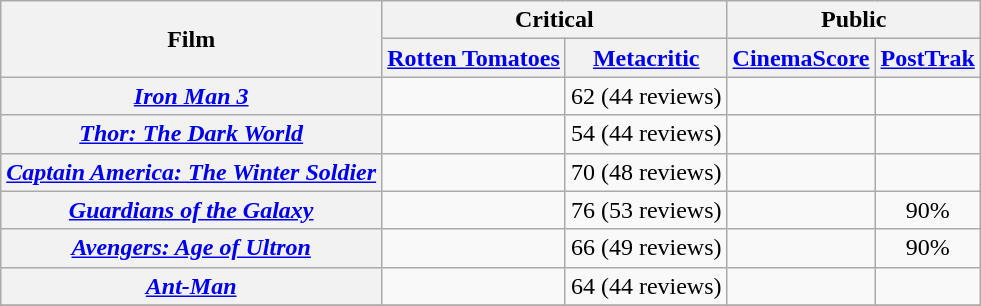<table class="wikitable plainrowheaders sortable" style="text-align: center;">
<tr>
<th scope="col" rowspan="2">Film</th>
<th scope="col" colspan="2">Critical</th>
<th scope="col" colspan="2">Public</th>
</tr>
<tr>
<th scope="col"><a href='#'>Rotten Tomatoes</a></th>
<th scope="col"><a href='#'>Metacritic</a></th>
<th scope="col"><a href='#'>CinemaScore</a></th>
<th scope="col"><a href='#'>PostTrak</a></th>
</tr>
<tr>
<th scope="row"><em><a href='#'>Iron Man 3</a></em></th>
<td><noinclude></noinclude></td>
<td>62 (44 reviews)</td>
<td></td>
<td></td>
</tr>
<tr>
<th scope="row"><em><a href='#'>Thor: The Dark World</a></em></th>
<td><noinclude></noinclude></td>
<td>54 (44 reviews)</td>
<td></td>
<td></td>
</tr>
<tr>
<th scope="row"><em><a href='#'>Captain America: The Winter Soldier</a></em></th>
<td><noinclude></noinclude></td>
<td>70 (48 reviews)</td>
<td></td>
<td></td>
</tr>
<tr>
<th scope="row"><em><a href='#'>Guardians of the Galaxy</a></em></th>
<td><noinclude></noinclude></td>
<td>76 (53 reviews)</td>
<td></td>
<td>90%</td>
</tr>
<tr>
<th scope="row"><em><a href='#'>Avengers: Age of Ultron</a></em></th>
<td><noinclude></noinclude></td>
<td>66 (49 reviews)</td>
<td></td>
<td>90%</td>
</tr>
<tr>
<th scope="row"><em><a href='#'>Ant-Man</a></em></th>
<td><noinclude></noinclude></td>
<td>64 (44 reviews)</td>
<td></td>
<td></td>
</tr>
<tr>
</tr>
</table>
